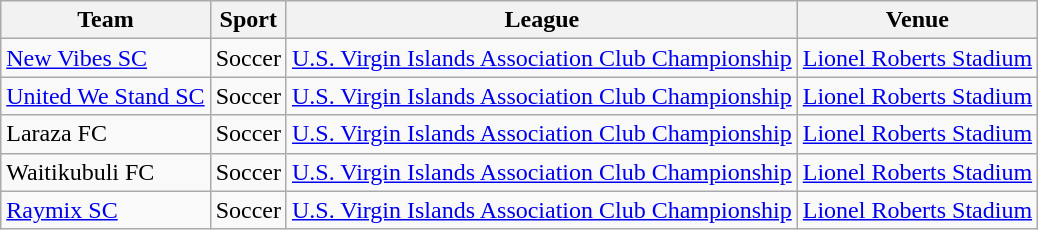<table class="wikitable sortable">
<tr>
<th>Team</th>
<th>Sport</th>
<th>League</th>
<th>Venue</th>
</tr>
<tr>
<td><a href='#'>New Vibes SC</a></td>
<td>Soccer</td>
<td><a href='#'>U.S. Virgin Islands Association Club Championship</a></td>
<td><a href='#'>Lionel Roberts Stadium</a></td>
</tr>
<tr>
<td><a href='#'>United We Stand SC</a></td>
<td>Soccer</td>
<td><a href='#'>U.S. Virgin Islands Association Club Championship</a></td>
<td><a href='#'>Lionel Roberts Stadium</a></td>
</tr>
<tr>
<td>Laraza FC</td>
<td>Soccer</td>
<td><a href='#'>U.S. Virgin Islands Association Club Championship</a></td>
<td><a href='#'>Lionel Roberts Stadium</a></td>
</tr>
<tr>
<td>Waitikubuli FC</td>
<td>Soccer</td>
<td><a href='#'>U.S. Virgin Islands Association Club Championship</a></td>
<td><a href='#'>Lionel Roberts Stadium</a></td>
</tr>
<tr>
<td><a href='#'>Raymix SC</a></td>
<td>Soccer</td>
<td><a href='#'>U.S. Virgin Islands Association Club Championship</a></td>
<td><a href='#'>Lionel Roberts Stadium</a></td>
</tr>
</table>
